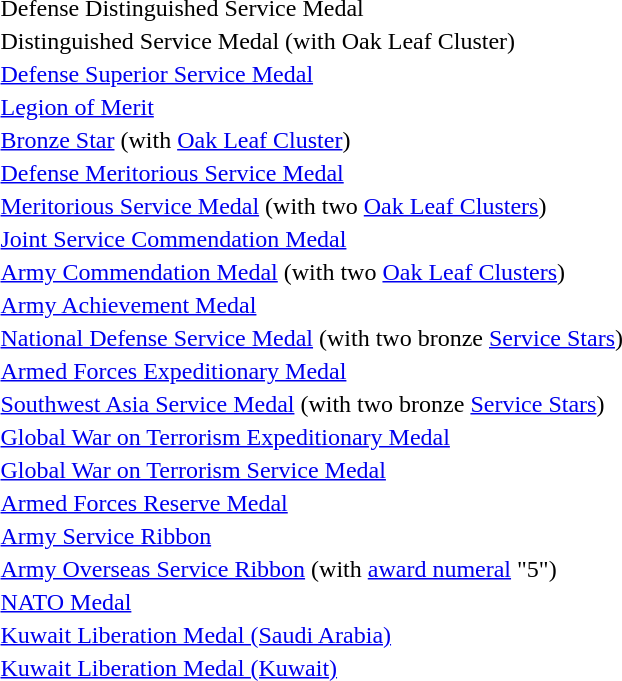<table>
<tr>
<td></td>
<td>Defense Distinguished Service Medal</td>
</tr>
<tr>
<td></td>
<td>Distinguished Service Medal (with Oak Leaf Cluster)</td>
</tr>
<tr>
<td></td>
<td><a href='#'>Defense Superior Service Medal</a></td>
</tr>
<tr>
<td></td>
<td><a href='#'>Legion of Merit</a></td>
</tr>
<tr>
<td></td>
<td><a href='#'>Bronze Star</a> (with <a href='#'>Oak Leaf Cluster</a>)</td>
</tr>
<tr>
<td></td>
<td><a href='#'>Defense Meritorious Service Medal</a></td>
</tr>
<tr>
<td></td>
<td><a href='#'>Meritorious Service Medal</a>  (with two <a href='#'>Oak Leaf Clusters</a>)</td>
</tr>
<tr>
<td></td>
<td><a href='#'>Joint Service Commendation Medal</a></td>
</tr>
<tr>
<td></td>
<td><a href='#'>Army Commendation Medal</a> (with two <a href='#'>Oak Leaf Clusters</a>)</td>
</tr>
<tr>
<td></td>
<td><a href='#'>Army Achievement Medal</a></td>
</tr>
<tr>
<td></td>
<td><a href='#'>National Defense Service Medal</a> (with two bronze <a href='#'>Service Stars</a>)</td>
</tr>
<tr>
<td></td>
<td><a href='#'>Armed Forces Expeditionary Medal</a></td>
</tr>
<tr>
<td></td>
<td><a href='#'>Southwest Asia Service Medal</a> (with two bronze <a href='#'>Service Stars</a>)</td>
</tr>
<tr>
<td></td>
<td><a href='#'>Global War on Terrorism Expeditionary Medal</a></td>
</tr>
<tr>
<td></td>
<td><a href='#'>Global War on Terrorism Service Medal</a></td>
</tr>
<tr>
<td></td>
<td><a href='#'>Armed Forces Reserve Medal</a></td>
</tr>
<tr>
<td></td>
<td><a href='#'>Army Service Ribbon</a></td>
</tr>
<tr>
<td><span></span></td>
<td><a href='#'>Army Overseas Service Ribbon</a> (with <a href='#'>award numeral</a> "5")</td>
</tr>
<tr>
<td></td>
<td><a href='#'>NATO Medal</a></td>
</tr>
<tr>
<td></td>
<td><a href='#'>Kuwait Liberation Medal (Saudi Arabia)</a></td>
</tr>
<tr>
<td></td>
<td><a href='#'>Kuwait Liberation Medal (Kuwait)</a></td>
</tr>
</table>
